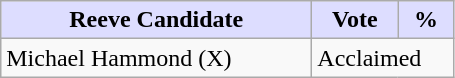<table class="wikitable">
<tr>
<th style="background:#ddf; width:200px;">Reeve Candidate </th>
<th style="background:#ddf; width:50px;">Vote</th>
<th style="background:#ddf; width:30px;">%</th>
</tr>
<tr>
<td>Michael Hammond (X)</td>
<td colspan="2">Acclaimed</td>
</tr>
</table>
